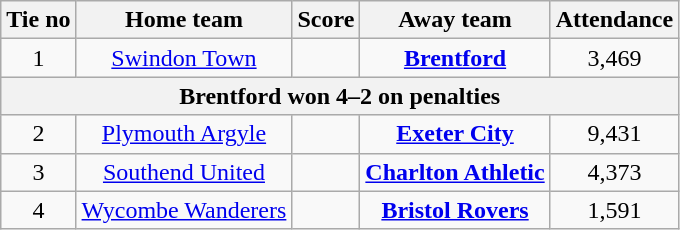<table class="wikitable" style="text-align: center">
<tr>
<th>Tie no</th>
<th>Home team</th>
<th>Score</th>
<th>Away team</th>
<th>Attendance</th>
</tr>
<tr>
<td>1</td>
<td><a href='#'>Swindon Town</a></td>
<td></td>
<td><strong><a href='#'>Brentford</a></strong></td>
<td>3,469</td>
</tr>
<tr>
<th colspan="5">Brentford won 4–2 on penalties</th>
</tr>
<tr>
<td>2</td>
<td><a href='#'>Plymouth Argyle</a></td>
<td></td>
<td><strong><a href='#'>Exeter City</a></strong></td>
<td>9,431</td>
</tr>
<tr>
<td>3</td>
<td><a href='#'>Southend United</a></td>
<td></td>
<td><strong><a href='#'>Charlton Athletic</a></strong></td>
<td>4,373</td>
</tr>
<tr>
<td>4</td>
<td><a href='#'>Wycombe Wanderers</a></td>
<td></td>
<td><strong><a href='#'>Bristol Rovers</a></strong></td>
<td>1,591</td>
</tr>
</table>
